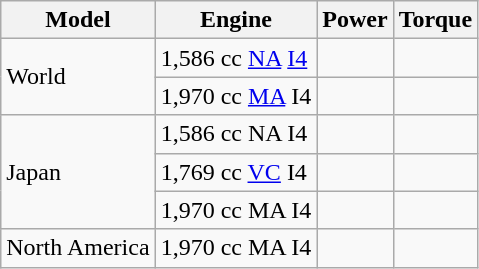<table class=wikitable>
<tr>
<th>Model</th>
<th>Engine</th>
<th>Power</th>
<th>Torque</th>
</tr>
<tr>
<td rowspan=2>World</td>
<td>1,586 cc <a href='#'>NA</a> <a href='#'>I4</a></td>
<td></td>
<td></td>
</tr>
<tr>
<td>1,970 cc <a href='#'>MA</a> I4</td>
<td></td>
<td></td>
</tr>
<tr>
<td rowspan=3>Japan</td>
<td>1,586 cc NA I4</td>
<td></td>
<td></td>
</tr>
<tr>
<td>1,769 cc <a href='#'>VC</a> I4</td>
<td></td>
<td></td>
</tr>
<tr>
<td>1,970 cc MA I4</td>
<td></td>
<td></td>
</tr>
<tr>
<td>North America</td>
<td>1,970 cc MA I4</td>
<td><br></td>
<td> <br></td>
</tr>
</table>
